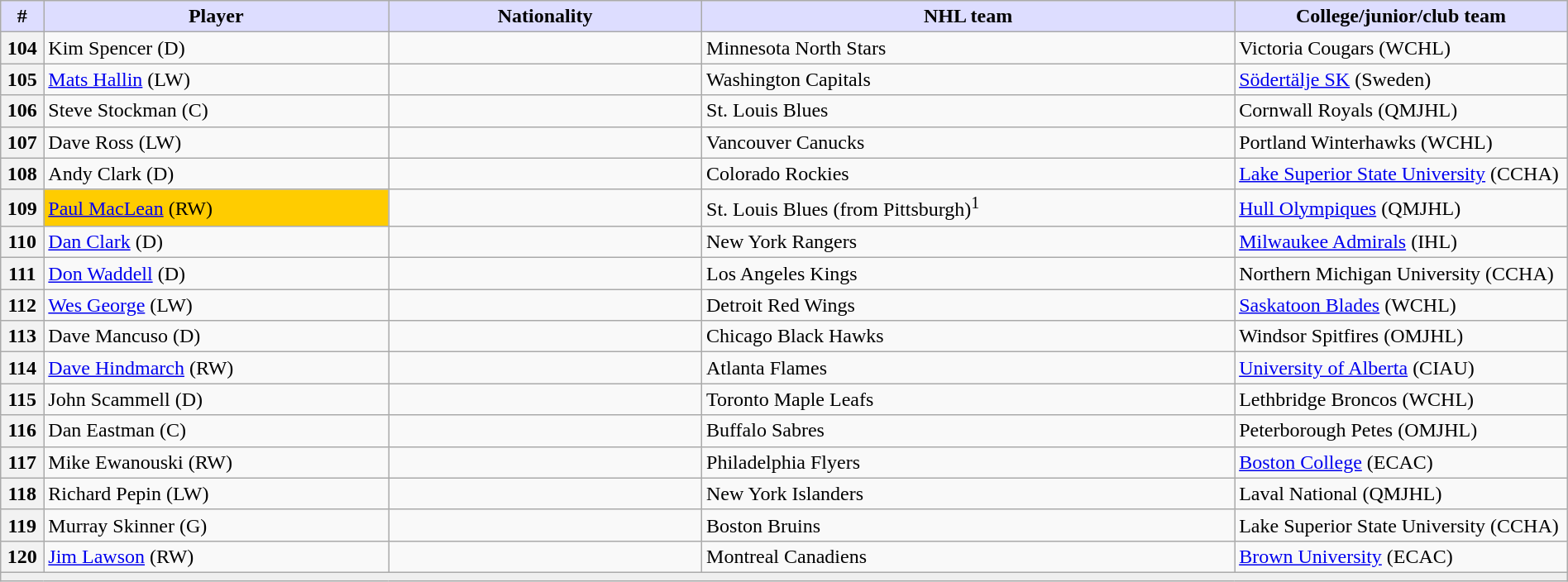<table class="wikitable" style="width: 100%">
<tr>
<th style="background:#ddf; width:2.75%;">#</th>
<th style="background:#ddf; width:22.0%;">Player</th>
<th style="background:#ddf; width:20.0%;">Nationality</th>
<th style="background:#ddf; width:34.0%;">NHL team</th>
<th style="background:#ddf; width:100.0%;">College/junior/club team</th>
</tr>
<tr>
<th>104</th>
<td>Kim Spencer (D)</td>
<td></td>
<td>Minnesota North Stars</td>
<td>Victoria Cougars (WCHL)</td>
</tr>
<tr>
<th>105</th>
<td><a href='#'>Mats Hallin</a> (LW)</td>
<td></td>
<td>Washington Capitals</td>
<td><a href='#'>Södertälje SK</a> (Sweden)</td>
</tr>
<tr>
<th>106</th>
<td>Steve Stockman (C)</td>
<td></td>
<td>St. Louis Blues</td>
<td>Cornwall Royals (QMJHL)</td>
</tr>
<tr>
<th>107</th>
<td>Dave Ross (LW)</td>
<td></td>
<td>Vancouver Canucks</td>
<td>Portland Winterhawks (WCHL)</td>
</tr>
<tr>
<th>108</th>
<td>Andy Clark (D)</td>
<td></td>
<td>Colorado Rockies</td>
<td><a href='#'>Lake Superior State University</a> (CCHA)</td>
</tr>
<tr>
<th>109</th>
<td bgcolor="#FFCC00"><a href='#'>Paul MacLean</a> (RW)</td>
<td></td>
<td>St. Louis Blues (from Pittsburgh)<sup>1</sup></td>
<td><a href='#'>Hull Olympiques</a> (QMJHL)</td>
</tr>
<tr>
<th>110</th>
<td><a href='#'>Dan Clark</a> (D)</td>
<td></td>
<td>New York Rangers</td>
<td><a href='#'>Milwaukee Admirals</a> (IHL)</td>
</tr>
<tr>
<th>111</th>
<td><a href='#'>Don Waddell</a> (D)</td>
<td></td>
<td>Los Angeles Kings</td>
<td>Northern Michigan University (CCHA)</td>
</tr>
<tr>
<th>112</th>
<td><a href='#'>Wes George</a> (LW)</td>
<td></td>
<td>Detroit Red Wings</td>
<td><a href='#'>Saskatoon Blades</a> (WCHL)</td>
</tr>
<tr>
<th>113</th>
<td>Dave Mancuso (D)</td>
<td></td>
<td>Chicago Black Hawks</td>
<td>Windsor Spitfires (OMJHL)</td>
</tr>
<tr>
<th>114</th>
<td><a href='#'>Dave Hindmarch</a> (RW)</td>
<td></td>
<td>Atlanta Flames</td>
<td><a href='#'>University of Alberta</a> (CIAU)</td>
</tr>
<tr>
<th>115</th>
<td>John Scammell (D)</td>
<td></td>
<td>Toronto Maple Leafs</td>
<td>Lethbridge Broncos (WCHL)</td>
</tr>
<tr>
<th>116</th>
<td>Dan Eastman (C)</td>
<td></td>
<td>Buffalo Sabres</td>
<td>Peterborough Petes (OMJHL)</td>
</tr>
<tr>
<th>117</th>
<td>Mike Ewanouski (RW)</td>
<td></td>
<td>Philadelphia Flyers</td>
<td><a href='#'>Boston College</a> (ECAC)</td>
</tr>
<tr>
<th>118</th>
<td>Richard Pepin (LW)</td>
<td></td>
<td>New York Islanders</td>
<td>Laval National (QMJHL)</td>
</tr>
<tr>
<th>119</th>
<td>Murray Skinner (G)</td>
<td></td>
<td>Boston Bruins</td>
<td>Lake Superior State University (CCHA)</td>
</tr>
<tr>
<th>120</th>
<td><a href='#'>Jim Lawson</a> (RW)</td>
<td></td>
<td>Montreal Canadiens</td>
<td><a href='#'>Brown University</a> (ECAC)</td>
</tr>
<tr>
<td align=center colspan="6" bgcolor="#efefef"></td>
</tr>
</table>
